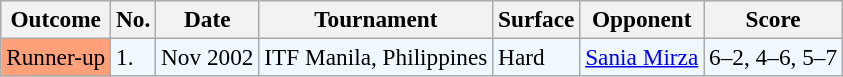<table class="sortable wikitable" style=font-size:97%>
<tr>
<th>Outcome</th>
<th>No.</th>
<th>Date</th>
<th>Tournament</th>
<th>Surface</th>
<th>Opponent</th>
<th>Score</th>
</tr>
<tr style="background:#f0f8ff;">
<td bgcolor=FEA07A>Runner-up</td>
<td>1.</td>
<td>Nov 2002</td>
<td>ITF Manila, Philippines</td>
<td>Hard</td>
<td> <a href='#'>Sania Mirza</a></td>
<td>6–2, 4–6, 5–7</td>
</tr>
</table>
